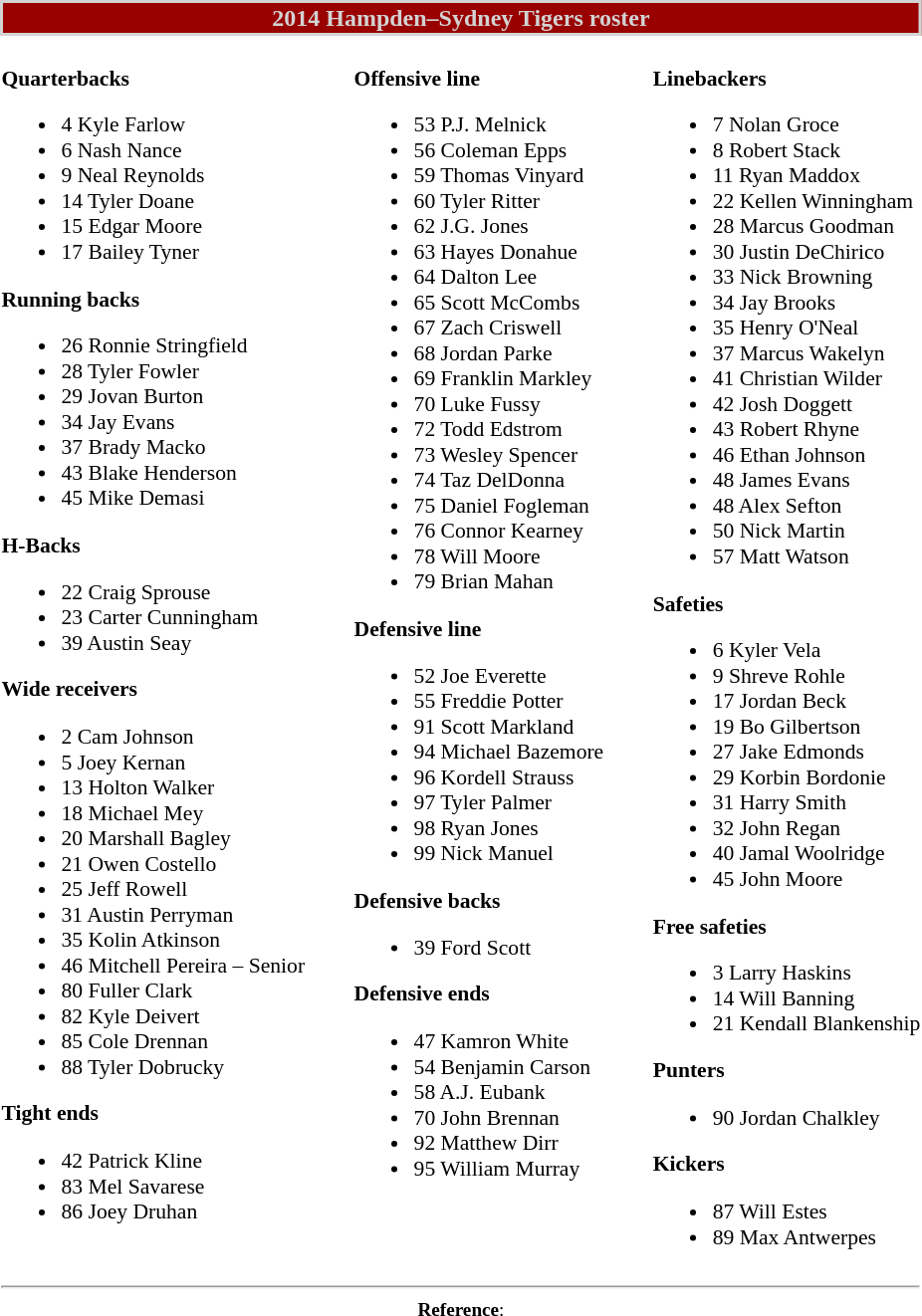<table class="toccolours" style="text-align: left;">
<tr>
<td colspan="9" style="background-color: #990000; color: lightgray; text-align: center; ;border:2px solid lightgray"><strong>2014 Hampden–Sydney Tigers roster</strong></td>
</tr>
<tr>
<td style="font-size: 90%;" valign="top"><br><strong>Quarterbacks</strong><ul><li>4 Kyle Farlow </li><li>6 Nash Nance </li><li>9 Neal Reynolds </li><li>14 Tyler Doane </li><li>15 Edgar Moore </li><li>17 Bailey Tyner </li></ul><strong>Running backs</strong><ul><li>26 Ronnie Stringfield </li><li>28 Tyler Fowler </li><li>29 Jovan Burton </li><li>34 Jay Evans </li><li>37 Brady Macko </li><li>43 Blake Henderson </li><li>45 Mike Demasi </li></ul><strong>H-Backs</strong><ul><li>22 Craig Sprouse </li><li>23 Carter Cunningham </li><li>39 Austin Seay </li></ul><strong>Wide receivers</strong><ul><li>2 Cam Johnson </li><li>5 Joey Kernan </li><li>13 Holton Walker </li><li>18 Michael Mey </li><li>20 Marshall Bagley </li><li>21 Owen Costello </li><li>25 Jeff Rowell </li><li>31 Austin Perryman </li><li>35 Kolin Atkinson </li><li>46 Mitchell Pereira – Senior</li><li>80 Fuller Clark </li><li>82 Kyle Deivert </li><li>85 Cole Drennan </li><li>88 Tyler Dobrucky </li></ul><strong>Tight ends</strong><ul><li>42 Patrick Kline </li><li>83 Mel Savarese </li><li>86 Joey Druhan </li></ul></td>
<td width="25"> </td>
<td valign="top" style="font-size: 90%;"><br><strong>Offensive line</strong><ul><li>53 P.J. Melnick </li><li>56 Coleman Epps </li><li>59 Thomas Vinyard </li><li>60 Tyler Ritter </li><li>62 J.G. Jones </li><li>63 Hayes Donahue </li><li>64 Dalton Lee </li><li>65 Scott McCombs </li><li>67 Zach Criswell </li><li>68 Jordan Parke </li><li>69 Franklin Markley </li><li>70 Luke Fussy </li><li>72 Todd Edstrom </li><li>73 Wesley Spencer </li><li>74 Taz DelDonna </li><li>75 Daniel Fogleman </li><li>76 Connor Kearney </li><li>78 Will Moore </li><li>79 Brian Mahan </li></ul><strong>Defensive line</strong><ul><li>52 Joe Everette </li><li>55 Freddie Potter </li><li>91 Scott Markland </li><li>94 Michael Bazemore </li><li>96 Kordell Strauss </li><li>97 Tyler Palmer </li><li>98 Ryan Jones </li><li>99 Nick Manuel </li></ul><strong>Defensive backs</strong><ul><li>39 Ford Scott </li></ul><strong>Defensive ends</strong><ul><li>47 Kamron White </li><li>54 Benjamin Carson </li><li>58 A.J. Eubank </li><li>70 John Brennan </li><li>92 Matthew Dirr </li><li>95 William Murray </li></ul></td>
<td width="25"> </td>
<td valign="top" style="font-size: 90%;"><br><strong>Linebackers</strong><ul><li>7 Nolan Groce </li><li>8 Robert Stack </li><li>11 Ryan Maddox </li><li>22 Kellen Winningham </li><li>28 Marcus Goodman </li><li>30 Justin DeChirico </li><li>33 Nick Browning </li><li>34 Jay Brooks </li><li>35 Henry O'Neal </li><li>37 Marcus Wakelyn </li><li>41 Christian Wilder </li><li>42 Josh Doggett </li><li>43 Robert Rhyne </li><li>46 Ethan Johnson </li><li>48 James Evans </li><li>48 Alex Sefton </li><li>50 Nick Martin </li><li>57 Matt Watson </li></ul><strong>Safeties</strong><ul><li>6 Kyler Vela </li><li>9 Shreve Rohle </li><li>17 Jordan Beck </li><li>19 Bo Gilbertson </li><li>27 Jake Edmonds </li><li>29 Korbin Bordonie </li><li>31 Harry Smith </li><li>32 John Regan </li><li>40 Jamal Woolridge </li><li>45 John Moore </li></ul><strong>Free safeties</strong><ul><li>3 Larry Haskins </li><li>14 Will Banning </li><li>21 Kendall Blankenship </li></ul><strong>Punters</strong><ul><li>90 Jordan Chalkley </li></ul><strong>Kickers</strong><ul><li>87 Will Estes </li><li>89 Max Antwerpes </li></ul></td>
</tr>
<tr>
<td colspan="7" style="font-size:80%" align="center"><hr><strong>Reference</strong>: </td>
</tr>
</table>
